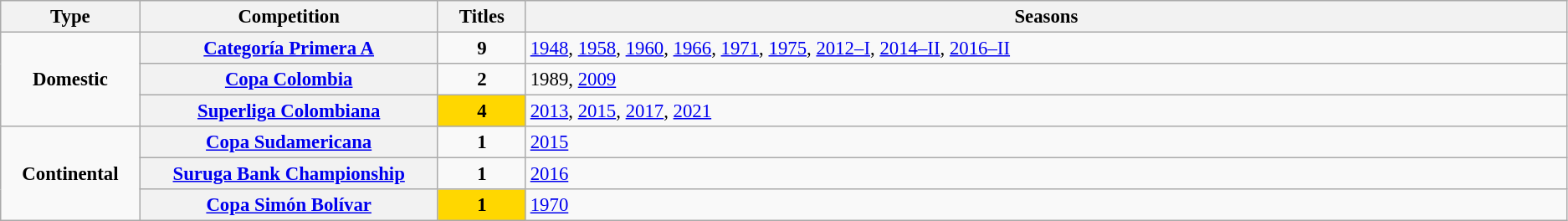<table class="wikitable plainrowheaders" style="font-size:95%; text-align:center;">
<tr>
<th style="width: 1%;">Type</th>
<th style="width: 5%;">Competition</th>
<th style="width: 1%;">Titles</th>
<th style="width: 21%;">Seasons</th>
</tr>
<tr>
<td rowspan="3"><strong>Domestic</strong></td>
<th scope=col><a href='#'>Categoría Primera A</a></th>
<td align="center"><strong>9</strong></td>
<td align="left"><a href='#'>1948</a>, <a href='#'>1958</a>, <a href='#'>1960</a>, <a href='#'>1966</a>, <a href='#'>1971</a>, <a href='#'>1975</a>, <a href='#'>2012–I</a>, <a href='#'>2014–II</a>, <a href='#'>2016–II</a></td>
</tr>
<tr>
<th scope=col><a href='#'>Copa Colombia</a></th>
<td align="center"><strong>2</strong></td>
<td align="left">1989, <a href='#'>2009</a></td>
</tr>
<tr>
<th scope=col><a href='#'>Superliga Colombiana</a></th>
<td style="background-color:gold"><strong>4</strong></td>
<td align="left"><a href='#'>2013</a>, <a href='#'>2015</a>, <a href='#'>2017</a>, <a href='#'>2021</a></td>
</tr>
<tr>
<td rowspan="3"><strong>Continental</strong></td>
<th scope=col><a href='#'>Copa Sudamericana</a></th>
<td align="center"><strong>1</strong></td>
<td align="left"><a href='#'>2015</a></td>
</tr>
<tr>
<th scope=col><a href='#'>Suruga Bank Championship</a></th>
<td align="center"><strong>1</strong></td>
<td align="left"><a href='#'>2016</a></td>
</tr>
<tr>
<th scope=col><a href='#'>Copa Simón Bolívar</a></th>
<td style="background-color:gold"><strong>1</strong></td>
<td align="left"><a href='#'>1970</a></td>
</tr>
</table>
